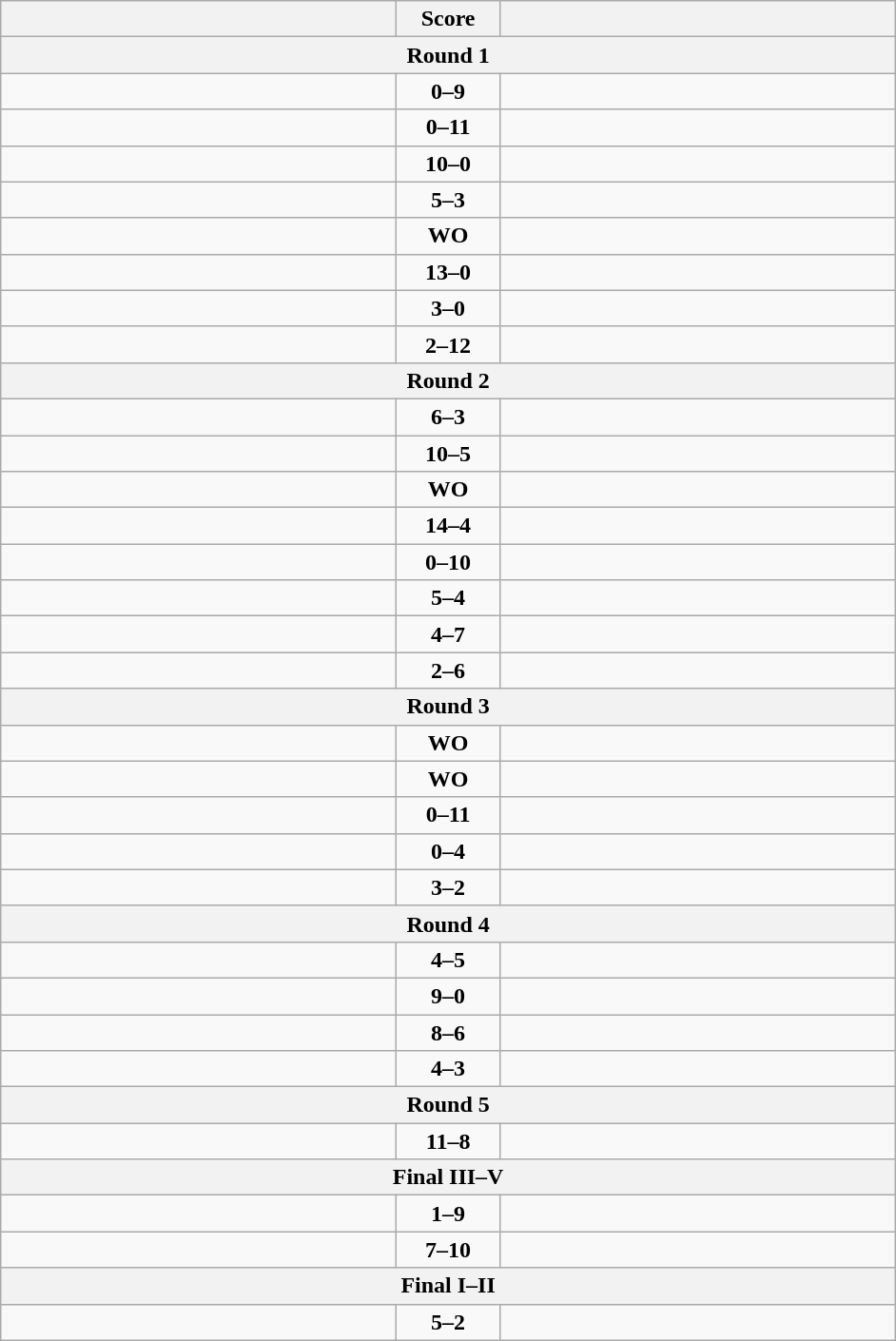<table class="wikitable" style="text-align: left;">
<tr>
<th align="right" width="270"></th>
<th width="65">Score</th>
<th align="left" width="270"></th>
</tr>
<tr>
<th colspan="3">Round 1</th>
</tr>
<tr>
<td></td>
<td align=center><strong>0–9</strong></td>
<td><strong></strong></td>
</tr>
<tr>
<td></td>
<td align=center><strong>0–11</strong></td>
<td><strong></strong></td>
</tr>
<tr>
<td><strong></strong></td>
<td align=center><strong>10–0</strong></td>
<td></td>
</tr>
<tr>
<td><strong></strong></td>
<td align=center><strong>5–3</strong></td>
<td></td>
</tr>
<tr>
<td></td>
<td align=center><strong>WO</strong></td>
<td><strong></strong></td>
</tr>
<tr>
<td><strong></strong></td>
<td align=center><strong>13–0</strong></td>
<td></td>
</tr>
<tr>
<td><strong></strong></td>
<td align=center><strong>3–0</strong></td>
<td></td>
</tr>
<tr>
<td></td>
<td align=center><strong>2–12</strong></td>
<td><strong></strong></td>
</tr>
<tr>
<th colspan="3">Round 2</th>
</tr>
<tr>
<td><strong></strong></td>
<td align=center><strong>6–3</strong></td>
<td></td>
</tr>
<tr>
<td><strong></strong></td>
<td align=center><strong>10–5</strong></td>
<td></td>
</tr>
<tr>
<td><strong></strong></td>
<td align=center><strong>WO</strong></td>
<td></td>
</tr>
<tr>
<td><strong></strong></td>
<td align=center><strong>14–4</strong></td>
<td></td>
</tr>
<tr>
<td></td>
<td align=center><strong>0–10</strong></td>
<td><strong></strong></td>
</tr>
<tr>
<td><strong></strong></td>
<td align=center><strong>5–4</strong></td>
<td></td>
</tr>
<tr>
<td></td>
<td align=center><strong>4–7</strong></td>
<td><strong></strong></td>
</tr>
<tr>
<td></td>
<td align=center><strong>2–6</strong></td>
<td><strong></strong></td>
</tr>
<tr>
<th colspan="3">Round 3</th>
</tr>
<tr>
<td></td>
<td align=center><strong>WO</strong></td>
<td><strong></strong></td>
</tr>
<tr>
<td></td>
<td align=center><strong>WO</strong></td>
<td><strong></strong></td>
</tr>
<tr>
<td></td>
<td align=center><strong>0–11</strong></td>
<td><strong></strong></td>
</tr>
<tr>
<td></td>
<td align=center><strong>0–4</strong></td>
<td><strong></strong></td>
</tr>
<tr>
<td><strong></strong></td>
<td align=center><strong>3–2</strong></td>
<td></td>
</tr>
<tr>
<th colspan="3">Round 4</th>
</tr>
<tr>
<td></td>
<td align=center><strong>4–5</strong></td>
<td><strong></strong></td>
</tr>
<tr>
<td><strong></strong></td>
<td align=center><strong>9–0</strong></td>
<td></td>
</tr>
<tr>
<td><strong></strong></td>
<td align=center><strong>8–6</strong></td>
<td></td>
</tr>
<tr>
<td><strong></strong></td>
<td align=center><strong>4–3</strong></td>
<td></td>
</tr>
<tr>
<th colspan="3">Round 5</th>
</tr>
<tr>
<td><strong></strong></td>
<td align=center><strong>11–8</strong></td>
<td></td>
</tr>
<tr>
<th colspan="3">Final III–V</th>
</tr>
<tr>
<td></td>
<td align=center><strong>1–9</strong></td>
<td><strong></strong></td>
</tr>
<tr>
<td></td>
<td align=center><strong>7–10</strong></td>
<td><strong></strong></td>
</tr>
<tr>
<th colspan="3">Final I–II</th>
</tr>
<tr>
<td><strong></strong></td>
<td align=center><strong>5–2</strong></td>
<td></td>
</tr>
</table>
